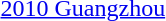<table>
<tr>
<td><a href='#'>2010 Guangzhou</a></td>
<td></td>
<td></td>
<td></td>
</tr>
</table>
